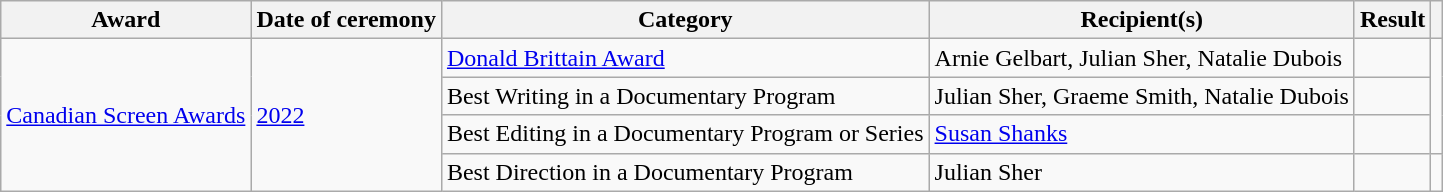<table class="wikitable plainrowheaders sortable">
<tr>
<th scope="col">Award</th>
<th scope="col">Date of ceremony</th>
<th scope="col">Category</th>
<th scope="col">Recipient(s)</th>
<th scope="col">Result</th>
<th scope="col" class="unsortable"></th>
</tr>
<tr>
<td rowspan=4><a href='#'>Canadian Screen Awards</a></td>
<td rowspan=4><a href='#'>2022</a></td>
<td><a href='#'>Donald Brittain Award</a></td>
<td>Arnie Gelbart, Julian Sher, Natalie Dubois</td>
<td></td>
<td rowspan=3></td>
</tr>
<tr>
<td>Best Writing in a Documentary Program</td>
<td>Julian Sher, Graeme Smith, Natalie Dubois</td>
<td></td>
</tr>
<tr>
<td>Best Editing in a Documentary Program or Series</td>
<td><a href='#'>Susan Shanks</a></td>
<td></td>
</tr>
<tr>
<td>Best Direction in a Documentary Program</td>
<td>Julian Sher</td>
<td></td>
<td></td>
</tr>
</table>
